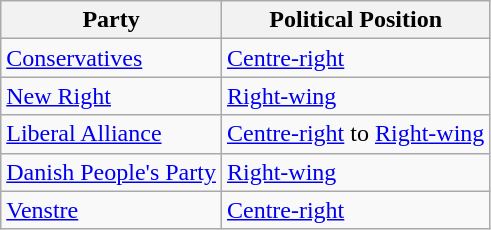<table class="wikitable mw-collapsible mw-collapsed">
<tr>
<th>Party</th>
<th>Political Position</th>
</tr>
<tr>
<td><a href='#'>Conservatives</a></td>
<td><a href='#'>Centre-right</a></td>
</tr>
<tr>
<td><a href='#'>New Right</a></td>
<td><a href='#'>Right-wing</a></td>
</tr>
<tr>
<td><a href='#'>Liberal Alliance</a></td>
<td><a href='#'>Centre-right</a> to <a href='#'>Right-wing</a></td>
</tr>
<tr>
<td><a href='#'>Danish People's Party</a></td>
<td><a href='#'>Right-wing</a></td>
</tr>
<tr>
<td><a href='#'>Venstre</a></td>
<td><a href='#'>Centre-right</a></td>
</tr>
</table>
